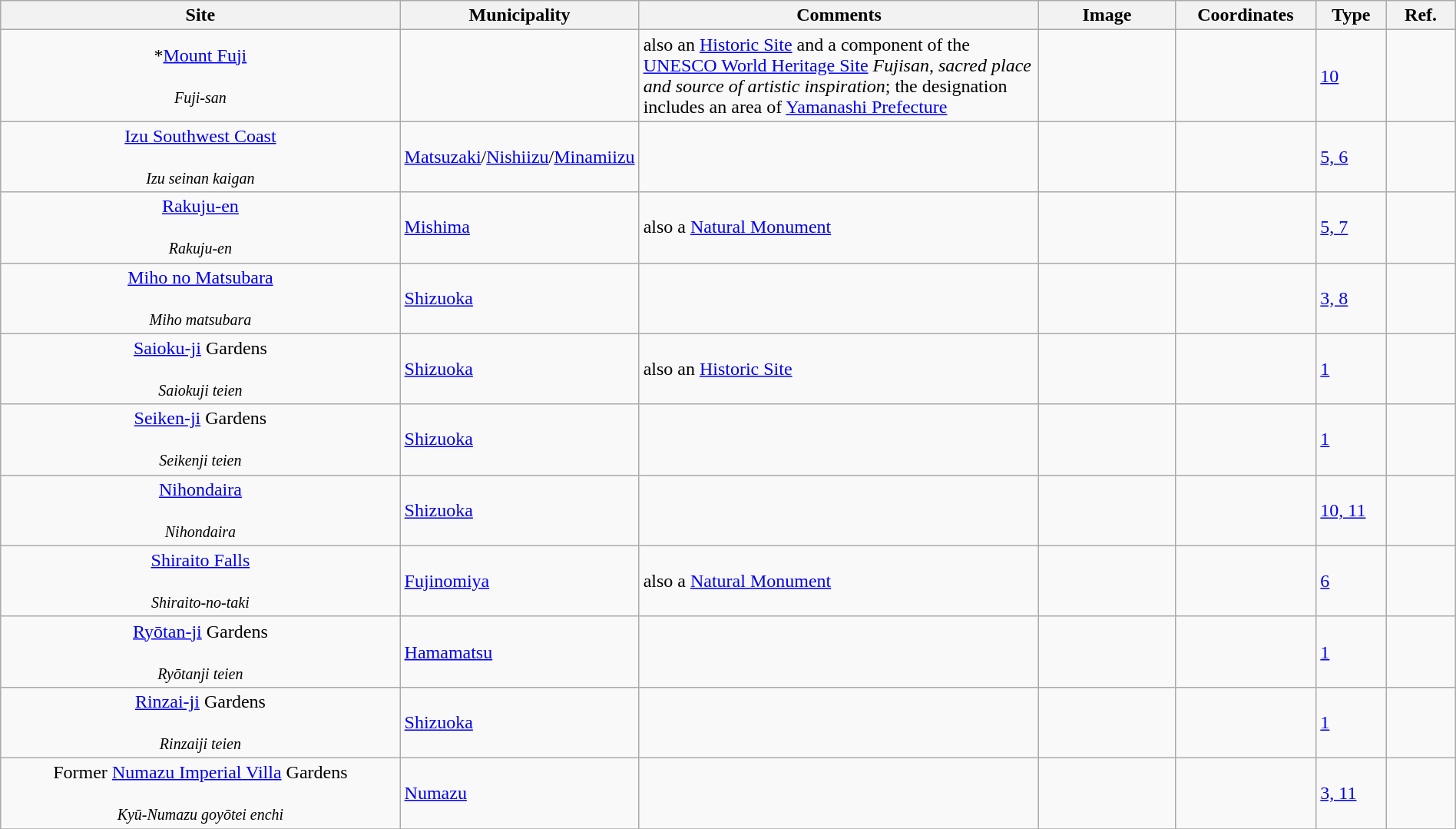<table class="wikitable sortable"  style="width:100%;">
<tr>
<th width="30%" align="left">Site</th>
<th width="10%" align="left">Municipality</th>
<th width="30%" align="left" class="unsortable">Comments</th>
<th width="10%" align="left"  class="unsortable">Image</th>
<th width="10%" align="left" class="unsortable">Coordinates</th>
<th width="5%" align="left">Type</th>
<th width="5%" align="left"  class="unsortable">Ref.</th>
</tr>
<tr>
<td align="center">*<a href='#'>Mount Fuji</a><br><br><small><em>Fuji-san</em></small></td>
<td></td>
<td>also an <a href='#'>Historic Site</a> and a component of the <a href='#'>UNESCO World Heritage Site</a> <em>Fujisan, sacred place and source of artistic inspiration</em>; the designation includes an area of <a href='#'>Yamanashi Prefecture</a></td>
<td></td>
<td></td>
<td><a href='#'>10</a></td>
<td></td>
</tr>
<tr>
<td align="center"><a href='#'>Izu Southwest Coast</a><br><br><small><em>Izu seinan kaigan</em></small></td>
<td><a href='#'>Matsuzaki</a>/<a href='#'>Nishiizu</a>/<a href='#'>Minamiizu</a></td>
<td></td>
<td></td>
<td></td>
<td><a href='#'>5, 6</a></td>
<td></td>
</tr>
<tr>
<td align="center"><a href='#'>Rakuju-en</a><br><br><small><em>Rakuju-en</em></small></td>
<td><a href='#'>Mishima</a></td>
<td>also a <a href='#'>Natural Monument</a></td>
<td></td>
<td></td>
<td><a href='#'>5, 7</a></td>
<td></td>
</tr>
<tr>
<td align="center"><a href='#'>Miho no Matsubara</a><br><br><small><em>Miho matsubara</em></small></td>
<td><a href='#'>Shizuoka</a></td>
<td></td>
<td></td>
<td></td>
<td><a href='#'>3, 8</a></td>
<td></td>
</tr>
<tr>
<td align="center"><a href='#'>Saioku-ji</a> Gardens<br><br><small><em>Saiokuji teien</em></small></td>
<td><a href='#'>Shizuoka</a></td>
<td>also an <a href='#'>Historic Site</a></td>
<td></td>
<td></td>
<td><a href='#'>1</a></td>
<td></td>
</tr>
<tr>
<td align="center"><a href='#'>Seiken-ji</a> Gardens<br><br><small><em>Seikenji teien</em></small></td>
<td><a href='#'>Shizuoka</a></td>
<td></td>
<td></td>
<td></td>
<td><a href='#'>1</a></td>
<td></td>
</tr>
<tr>
<td align="center"><a href='#'>Nihondaira</a><br><br><small><em>Nihondaira</em></small></td>
<td><a href='#'>Shizuoka</a></td>
<td></td>
<td></td>
<td></td>
<td><a href='#'>10, 11</a></td>
<td></td>
</tr>
<tr>
<td align="center"><a href='#'>Shiraito Falls</a><br><br><small><em>Shiraito-no-taki</em></small></td>
<td><a href='#'>Fujinomiya</a></td>
<td>also a <a href='#'>Natural Monument</a></td>
<td></td>
<td></td>
<td><a href='#'>6</a></td>
<td></td>
</tr>
<tr>
<td align="center"><a href='#'>Ryōtan-ji</a> Gardens<br><br><small><em>Ryōtanji teien</em></small></td>
<td><a href='#'>Hamamatsu</a></td>
<td></td>
<td></td>
<td></td>
<td><a href='#'>1</a></td>
<td></td>
</tr>
<tr>
<td align="center"><a href='#'>Rinzai-ji</a> Gardens<br><br><small><em>Rinzaiji teien</em></small></td>
<td><a href='#'>Shizuoka</a></td>
<td></td>
<td></td>
<td></td>
<td><a href='#'>1</a></td>
<td></td>
</tr>
<tr>
<td align="center">Former <a href='#'>Numazu Imperial Villa</a> Gardens<br><br><small><em>Kyū-Numazu goyōtei enchi</em></small></td>
<td><a href='#'>Numazu</a></td>
<td></td>
<td></td>
<td></td>
<td><a href='#'>3, 11</a></td>
<td></td>
</tr>
<tr>
</tr>
</table>
